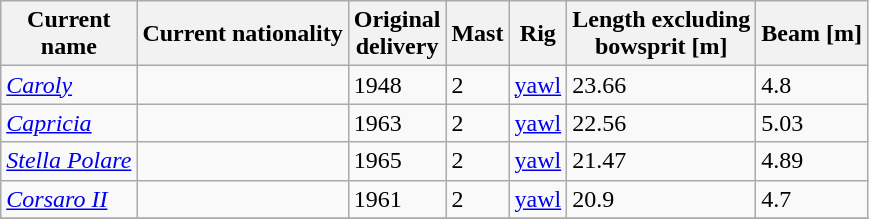<table border="1" class="sortable wikitable">
<tr>
<th>Current <br> name</th>
<th>Current nationality</th>
<th>Original <br> delivery</th>
<th>Mast</th>
<th>Rig</th>
<th>Length excluding<br>bowsprit [m]</th>
<th>Beam [m]</th>
</tr>
<tr>
<td><em><a href='#'>Caroly</a></em></td>
<td></td>
<td>1948</td>
<td>2</td>
<td><a href='#'>yawl</a></td>
<td>23.66</td>
<td>4.8</td>
</tr>
<tr>
<td><em><a href='#'>Capricia</a></em></td>
<td></td>
<td>1963</td>
<td>2</td>
<td><a href='#'>yawl</a></td>
<td>22.56</td>
<td>5.03</td>
</tr>
<tr>
<td><em><a href='#'>Stella Polare</a></em></td>
<td></td>
<td>1965</td>
<td>2</td>
<td><a href='#'>yawl</a></td>
<td>21.47</td>
<td>4.89</td>
</tr>
<tr>
<td><em><a href='#'>Corsaro II</a></em></td>
<td></td>
<td>1961</td>
<td>2</td>
<td><a href='#'>yawl</a></td>
<td>20.9</td>
<td>4.7</td>
</tr>
<tr>
</tr>
</table>
